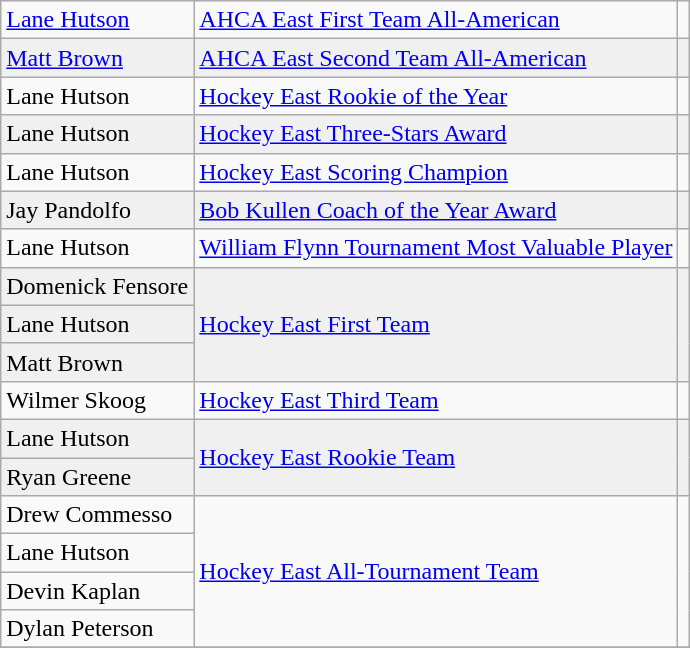<table class="wikitable">
<tr>
<td><a href='#'>Lane Hutson</a></td>
<td rowspan=1><a href='#'>AHCA East First Team All-American</a></td>
<td rowspan=1></td>
</tr>
<tr bgcolor=f0f0f0>
<td><a href='#'>Matt Brown</a></td>
<td rowspan=1><a href='#'>AHCA East Second Team All-American</a></td>
<td rowspan=1></td>
</tr>
<tr>
<td>Lane Hutson</td>
<td rowspan=1><a href='#'>Hockey East Rookie of the Year</a></td>
<td rowspan=1></td>
</tr>
<tr bgcolor=f0f0f0>
<td>Lane Hutson</td>
<td rowspan=1><a href='#'>Hockey East Three-Stars Award</a></td>
<td rowspan=1></td>
</tr>
<tr>
<td>Lane Hutson</td>
<td rowspan=1><a href='#'>Hockey East Scoring Champion</a></td>
<td rowspan=1></td>
</tr>
<tr bgcolor=f0f0f0>
<td>Jay Pandolfo</td>
<td rowspan=1><a href='#'>Bob Kullen Coach of the Year Award</a></td>
<td rowspan=1></td>
</tr>
<tr>
<td>Lane Hutson</td>
<td rowspan=1><a href='#'>William Flynn Tournament Most Valuable Player</a></td>
<td rowspan=1></td>
</tr>
<tr bgcolor=f0f0f0>
<td>Domenick Fensore</td>
<td rowspan=3><a href='#'>Hockey East First Team</a></td>
<td rowspan=3></td>
</tr>
<tr bgcolor=f0f0f0>
<td>Lane Hutson</td>
</tr>
<tr bgcolor=f0f0f0>
<td>Matt Brown</td>
</tr>
<tr>
<td>Wilmer Skoog</td>
<td rowspan=1><a href='#'>Hockey East Third Team</a></td>
<td rowspan=1></td>
</tr>
<tr bgcolor=f0f0f0>
<td>Lane Hutson</td>
<td rowspan=2><a href='#'>Hockey East Rookie Team</a></td>
<td rowspan=2></td>
</tr>
<tr bgcolor=f0f0f0>
<td>Ryan Greene</td>
</tr>
<tr>
<td>Drew Commesso</td>
<td rowspan=4><a href='#'>Hockey East All-Tournament Team</a></td>
<td rowspan=4></td>
</tr>
<tr>
<td>Lane Hutson</td>
</tr>
<tr>
<td>Devin Kaplan</td>
</tr>
<tr>
<td>Dylan Peterson</td>
</tr>
<tr>
</tr>
</table>
